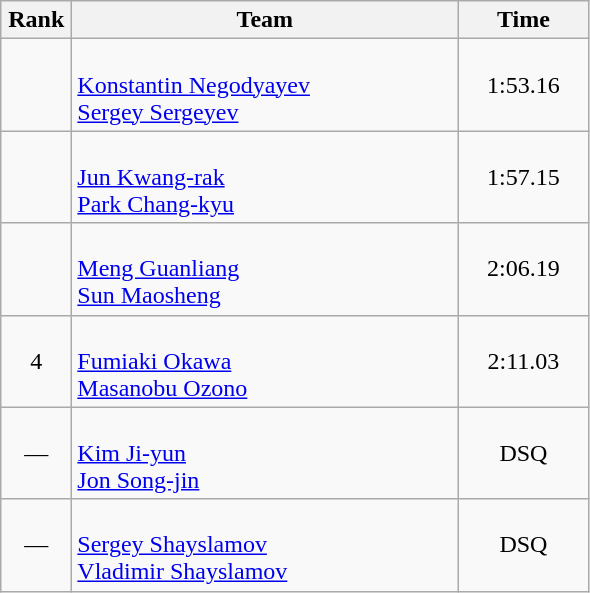<table class=wikitable style="text-align:center">
<tr>
<th width=40>Rank</th>
<th width=250>Team</th>
<th width=80>Time</th>
</tr>
<tr>
<td></td>
<td align=left><br><a href='#'>Konstantin Negodyayev</a><br><a href='#'>Sergey Sergeyev</a></td>
<td>1:53.16</td>
</tr>
<tr>
<td></td>
<td align=left><br><a href='#'>Jun Kwang-rak</a><br><a href='#'>Park Chang-kyu</a></td>
<td>1:57.15</td>
</tr>
<tr>
<td></td>
<td align=left><br><a href='#'>Meng Guanliang</a><br><a href='#'>Sun Maosheng</a></td>
<td>2:06.19</td>
</tr>
<tr>
<td>4</td>
<td align=left><br><a href='#'>Fumiaki Okawa</a><br><a href='#'>Masanobu Ozono</a></td>
<td>2:11.03</td>
</tr>
<tr>
<td>—</td>
<td align=left><br><a href='#'>Kim Ji-yun</a><br><a href='#'>Jon Song-jin</a></td>
<td>DSQ</td>
</tr>
<tr>
<td>—</td>
<td align=left><br><a href='#'>Sergey Shayslamov</a><br><a href='#'>Vladimir Shayslamov</a></td>
<td>DSQ</td>
</tr>
</table>
